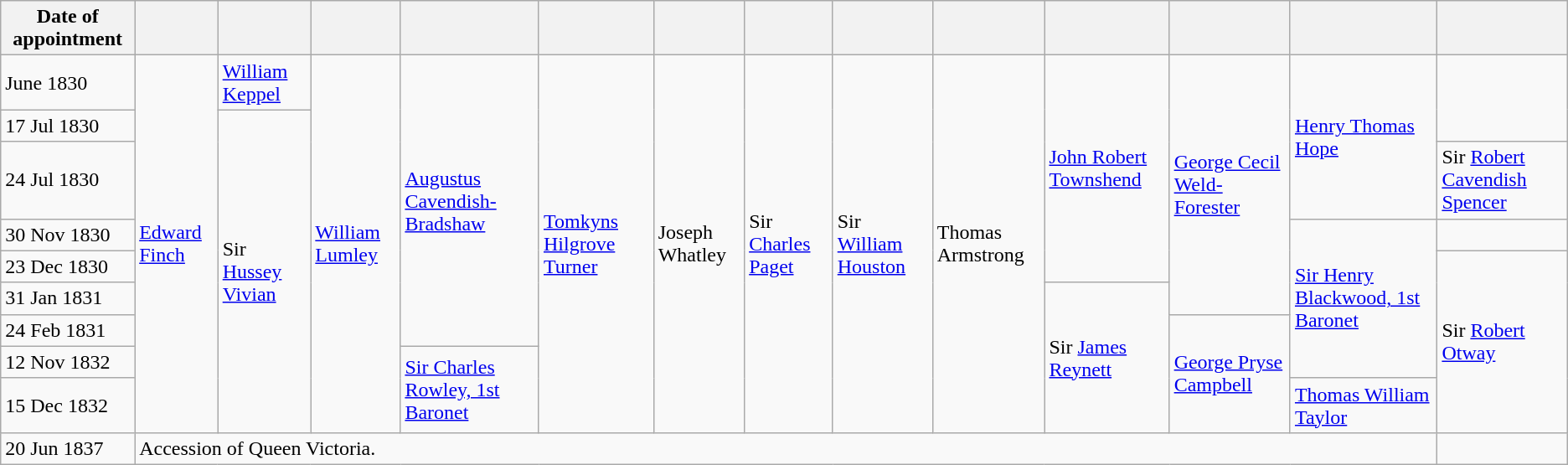<table class="wikitable">
<tr>
<th>Date of appointment</th>
<th></th>
<th></th>
<th></th>
<th></th>
<th></th>
<th></th>
<th></th>
<th></th>
<th></th>
<th></th>
<th></th>
<th></th>
<th></th>
</tr>
<tr>
<td>June 1830</td>
<td rowspan=9><a href='#'>Edward Finch</a></td>
<td><a href='#'>William Keppel</a></td>
<td rowspan=9><a href='#'>William Lumley</a></td>
<td rowspan=7><a href='#'>Augustus Cavendish-Bradshaw</a></td>
<td rowspan=9><a href='#'>Tomkyns Hilgrove Turner</a></td>
<td rowspan=9>Joseph Whatley</td>
<td rowspan=9>Sir <a href='#'>Charles Paget</a></td>
<td rowspan=9>Sir <a href='#'>William Houston</a></td>
<td rowspan=9>Thomas Armstrong</td>
<td rowspan=5><a href='#'>John Robert Townshend</a></td>
<td rowspan=6><a href='#'>George Cecil Weld-Forester</a></td>
<td rowspan=3><a href='#'>Henry Thomas Hope</a></td>
</tr>
<tr>
<td>17 Jul 1830</td>
<td rowspan=8>Sir <a href='#'>Hussey Vivian</a></td>
</tr>
<tr>
<td>24 Jul 1830</td>
<td>Sir <a href='#'>Robert Cavendish Spencer</a></td>
</tr>
<tr>
<td>30 Nov 1830</td>
<td rowspan=5><a href='#'>Sir Henry Blackwood, 1st Baronet</a></td>
</tr>
<tr>
<td>23 Dec 1830</td>
<td rowspan=5>Sir <a href='#'>Robert Otway</a></td>
</tr>
<tr>
<td>31 Jan 1831</td>
<td rowspan=4>Sir <a href='#'>James Reynett</a></td>
</tr>
<tr>
<td>24 Feb 1831</td>
<td rowspan=3><a href='#'>George Pryse Campbell</a></td>
</tr>
<tr>
<td>12 Nov 1832</td>
<td rowspan=2><a href='#'>Sir Charles Rowley, 1st Baronet</a></td>
</tr>
<tr>
<td>15 Dec 1832</td>
<td><a href='#'>Thomas William Taylor</a></td>
</tr>
<tr>
<td>20 Jun 1837</td>
<td colspan= "12">Accession of Queen Victoria.</td>
</tr>
</table>
